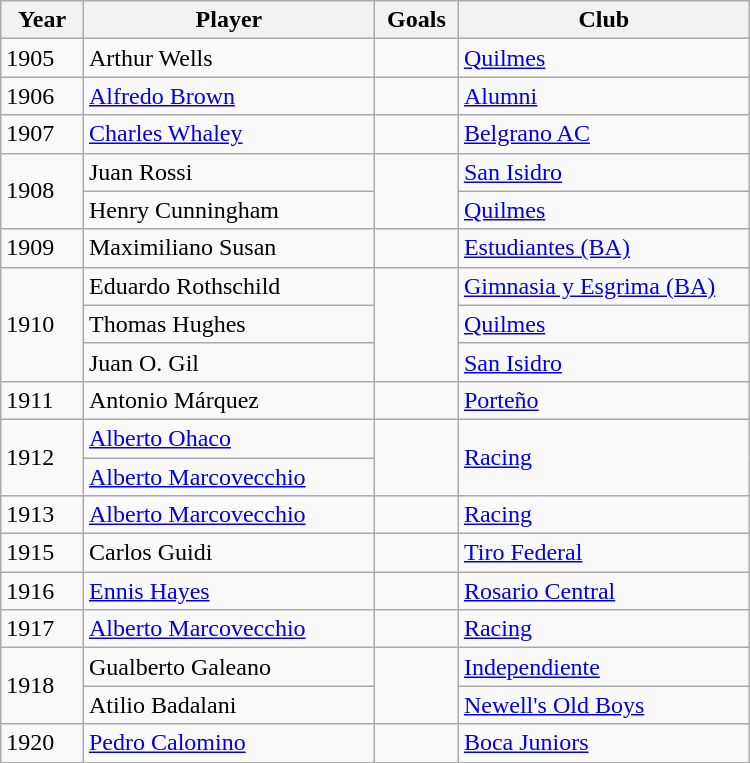<table class="wikitable sortable" width="500px">
<tr>
<th width=50px>Year</th>
<th width=200px>Player</th>
<th width=50px>Goals</th>
<th width=200px>Club</th>
</tr>
<tr>
<td>1905</td>
<td>Arthur Wells</td>
<td></td>
<td><a href='#'>Quilmes</a></td>
</tr>
<tr>
<td>1906</td>
<td><a href='#'>Alfredo Brown</a></td>
<td></td>
<td><a href='#'>Alumni</a></td>
</tr>
<tr>
<td>1907</td>
<td><a href='#'>Charles Whaley</a></td>
<td></td>
<td><a href='#'>Belgrano AC</a></td>
</tr>
<tr>
<td rowspan=2>1908</td>
<td>Juan Rossi</td>
<td rowspan=2></td>
<td><a href='#'>San Isidro</a></td>
</tr>
<tr>
<td>Henry Cunningham</td>
<td><a href='#'>Quilmes</a></td>
</tr>
<tr>
<td>1909</td>
<td>Maximiliano Susan</td>
<td></td>
<td><a href='#'>Estudiantes (BA)</a></td>
</tr>
<tr>
<td rowspan=3>1910</td>
<td>Eduardo Rothschild</td>
<td rowspan=3></td>
<td><a href='#'>Gimnasia y Esgrima (BA)</a></td>
</tr>
<tr>
<td>Thomas Hughes</td>
<td><a href='#'>Quilmes</a></td>
</tr>
<tr>
<td>Juan O. Gil</td>
<td><a href='#'>San Isidro</a></td>
</tr>
<tr>
<td>1911</td>
<td>Antonio Márquez</td>
<td></td>
<td><a href='#'>Porteño</a></td>
</tr>
<tr>
<td rowspan=2>1912</td>
<td><a href='#'>Alberto Ohaco</a></td>
<td rowspan=2></td>
<td rowspan=2><a href='#'>Racing</a></td>
</tr>
<tr>
<td><a href='#'>Alberto Marcovecchio</a></td>
</tr>
<tr>
<td>1913</td>
<td><a href='#'>Alberto Marcovecchio</a></td>
<td></td>
<td><a href='#'>Racing</a></td>
</tr>
<tr>
<td>1915</td>
<td>Carlos Guidi</td>
<td></td>
<td><a href='#'>Tiro Federal</a></td>
</tr>
<tr>
<td>1916</td>
<td><a href='#'>Ennis Hayes</a></td>
<td></td>
<td><a href='#'>Rosario Central</a></td>
</tr>
<tr>
<td>1917</td>
<td><a href='#'>Alberto Marcovecchio</a></td>
<td></td>
<td><a href='#'>Racing</a></td>
</tr>
<tr>
<td rowspan=2>1918</td>
<td>Gualberto Galeano</td>
<td rowspan=2></td>
<td><a href='#'>Independiente</a></td>
</tr>
<tr>
<td>Atilio Badalani</td>
<td><a href='#'>Newell's Old Boys</a></td>
</tr>
<tr>
<td>1920</td>
<td><a href='#'>Pedro Calomino</a></td>
<td></td>
<td><a href='#'>Boca Juniors</a></td>
</tr>
</table>
